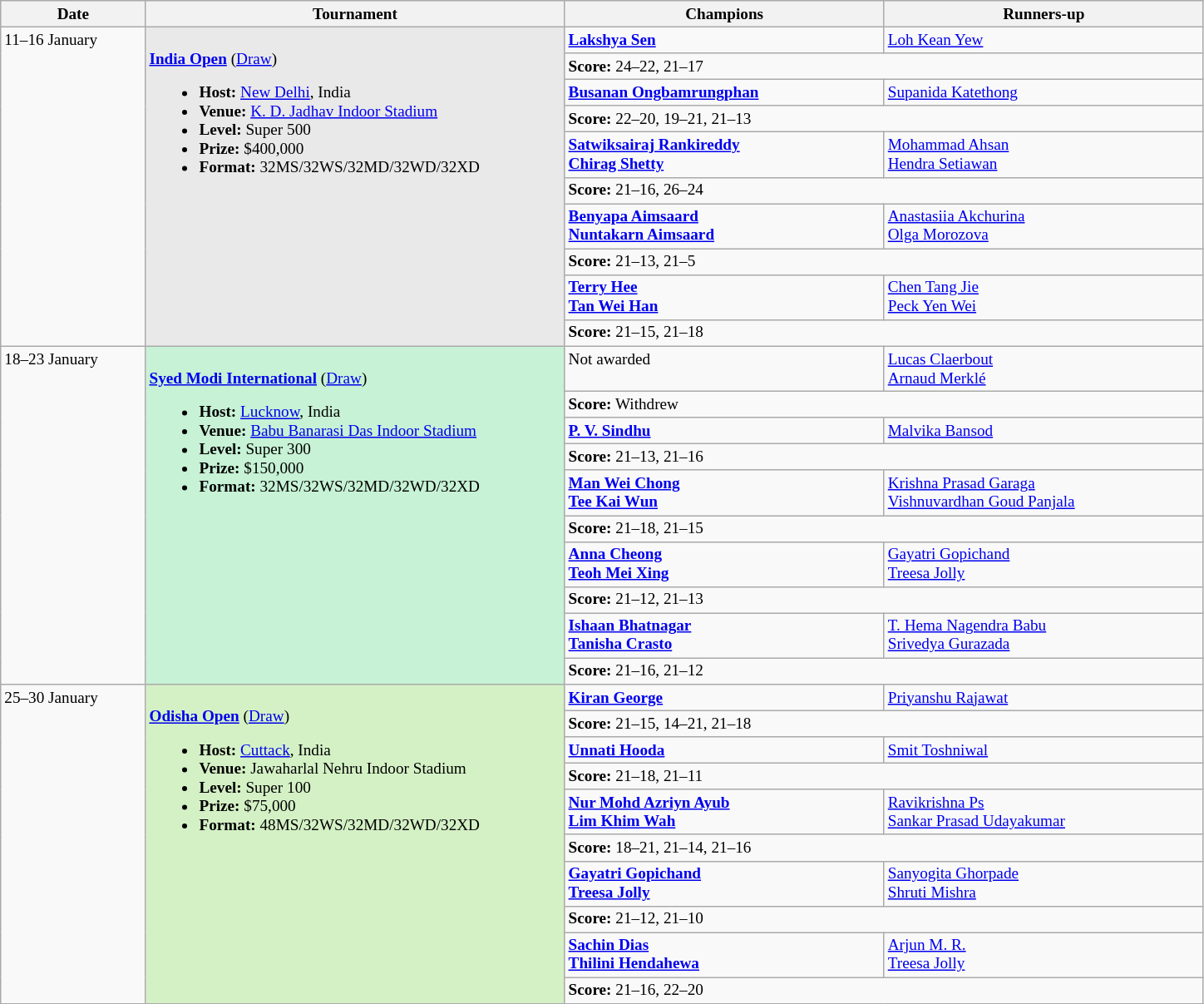<table class="wikitable" style="font-size:80%">
<tr>
<th width="110">Date</th>
<th width="330">Tournament</th>
<th width="250">Champions</th>
<th width="250">Runners-up</th>
</tr>
<tr valign=top>
<td rowspan="10">11–16 January</td>
<td bgcolor="#E9E9E9" rowspan="10"><br><strong><a href='#'>India Open</a></strong> (<a href='#'>Draw</a>)<ul><li><strong>Host:</strong> <a href='#'>New Delhi</a>, India</li><li><strong>Venue:</strong> <a href='#'>K. D. Jadhav Indoor Stadium</a></li><li><strong>Level:</strong> Super 500</li><li><strong>Prize:</strong> $400,000</li><li><strong>Format:</strong> 32MS/32WS/32MD/32WD/32XD</li></ul></td>
<td><strong> <a href='#'>Lakshya Sen</a></strong></td>
<td> <a href='#'>Loh Kean Yew</a></td>
</tr>
<tr>
<td colspan="2"><strong>Score:</strong> 24–22, 21–17</td>
</tr>
<tr valign="top">
<td><strong> <a href='#'>Busanan Ongbamrungphan</a></strong></td>
<td> <a href='#'>Supanida Katethong</a></td>
</tr>
<tr>
<td colspan="2"><strong>Score:</strong> 22–20, 19–21, 21–13</td>
</tr>
<tr valign="top">
<td><strong> <a href='#'>Satwiksairaj Rankireddy</a><br> <a href='#'>Chirag Shetty</a></strong></td>
<td> <a href='#'>Mohammad Ahsan</a><br> <a href='#'>Hendra Setiawan</a></td>
</tr>
<tr>
<td colspan="2"><strong>Score:</strong> 21–16, 26–24</td>
</tr>
<tr valign="top">
<td><strong> <a href='#'>Benyapa Aimsaard</a><br> <a href='#'>Nuntakarn Aimsaard</a></strong></td>
<td> <a href='#'>Anastasiia Akchurina</a><br> <a href='#'>Olga Morozova</a></td>
</tr>
<tr>
<td colspan="2"><strong>Score:</strong> 21–13, 21–5</td>
</tr>
<tr valign="top">
<td><strong> <a href='#'>Terry Hee</a><br> <a href='#'>Tan Wei Han</a></strong></td>
<td> <a href='#'>Chen Tang Jie</a><br> <a href='#'>Peck Yen Wei</a></td>
</tr>
<tr>
<td colspan="2"><strong>Score:</strong> 21–15, 21–18</td>
</tr>
<tr valign="top">
<td rowspan="10">18–23 January</td>
<td bgcolor="#C7F2D5" rowspan="10"><br><strong><a href='#'>Syed Modi International</a></strong> (<a href='#'>Draw</a>)<ul><li><strong>Host:</strong> <a href='#'>Lucknow</a>, India</li><li><strong>Venue:</strong> <a href='#'>Babu Banarasi Das Indoor Stadium</a></li><li><strong>Level:</strong> Super 300</li><li><strong>Prize:</strong> $150,000</li><li><strong>Format:</strong> 32MS/32WS/32MD/32WD/32XD</li></ul></td>
<td>Not awarded</td>
<td> <a href='#'>Lucas Claerbout</a><br> <a href='#'>Arnaud Merklé</a></td>
</tr>
<tr>
<td colspan="2"><strong>Score:</strong> Withdrew</td>
</tr>
<tr valign="top">
<td><strong> <a href='#'>P. V. Sindhu</a></strong></td>
<td> <a href='#'>Malvika Bansod</a></td>
</tr>
<tr>
<td colspan="2"><strong>Score:</strong> 21–13, 21–16</td>
</tr>
<tr valign="top">
<td><strong> <a href='#'>Man Wei Chong</a><br> <a href='#'>Tee Kai Wun</a></strong></td>
<td> <a href='#'>Krishna Prasad Garaga</a><br> <a href='#'>Vishnuvardhan Goud Panjala</a></td>
</tr>
<tr>
<td colspan="2"><strong>Score:</strong> 21–18, 21–15</td>
</tr>
<tr valign="top">
<td><strong> <a href='#'>Anna Cheong</a><br> <a href='#'>Teoh Mei Xing</a></strong></td>
<td> <a href='#'>Gayatri Gopichand</a><br> <a href='#'>Treesa Jolly</a></td>
</tr>
<tr>
<td colspan="2"><strong>Score:</strong> 21–12, 21–13</td>
</tr>
<tr valign="top">
<td><strong> <a href='#'>Ishaan Bhatnagar</a><br> <a href='#'>Tanisha Crasto</a></strong></td>
<td> <a href='#'>T. Hema Nagendra Babu</a><br> <a href='#'>Srivedya Gurazada</a></td>
</tr>
<tr>
<td colspan="2"><strong>Score:</strong> 21–16, 21–12</td>
</tr>
<tr valign="top">
<td rowspan="10">25–30 January</td>
<td bgcolor="#D4F1C5" rowspan="10"><br><strong><a href='#'>Odisha Open</a></strong> (<a href='#'>Draw</a>)<ul><li><strong>Host:</strong> <a href='#'>Cuttack</a>, India</li><li><strong>Venue:</strong> Jawaharlal Nehru Indoor Stadium</li><li><strong>Level:</strong> Super 100</li><li><strong>Prize:</strong> $75,000</li><li><strong>Format:</strong> 48MS/32WS/32MD/32WD/32XD</li></ul></td>
<td><strong> <a href='#'>Kiran George</a></strong></td>
<td> <a href='#'>Priyanshu Rajawat</a></td>
</tr>
<tr>
<td colspan="2"><strong>Score:</strong> 21–15, 14–21, 21–18</td>
</tr>
<tr valign="top">
<td><strong> <a href='#'>Unnati Hooda</a></strong></td>
<td> <a href='#'>Smit Toshniwal</a></td>
</tr>
<tr>
<td colspan="2"><strong>Score:</strong> 21–18, 21–11</td>
</tr>
<tr valign="top">
<td><strong> <a href='#'>Nur Mohd Azriyn Ayub</a><br> <a href='#'>Lim Khim Wah</a></strong></td>
<td> <a href='#'>Ravikrishna Ps</a><br> <a href='#'>Sankar Prasad Udayakumar</a></td>
</tr>
<tr>
<td colspan="2"><strong>Score:</strong> 18–21, 21–14, 21–16</td>
</tr>
<tr valign="top">
<td><strong> <a href='#'>Gayatri Gopichand</a><br> <a href='#'>Treesa Jolly</a></strong></td>
<td> <a href='#'>Sanyogita Ghorpade</a><br> <a href='#'>Shruti Mishra</a></td>
</tr>
<tr>
<td colspan="2"><strong>Score:</strong> 21–12, 21–10</td>
</tr>
<tr valign="top">
<td><strong> <a href='#'>Sachin Dias</a><br> <a href='#'>Thilini Hendahewa</a></strong></td>
<td> <a href='#'>Arjun M. R.</a><br> <a href='#'>Treesa Jolly</a></td>
</tr>
<tr>
<td colspan="2"><strong>Score:</strong> 21–16, 22–20</td>
</tr>
</table>
